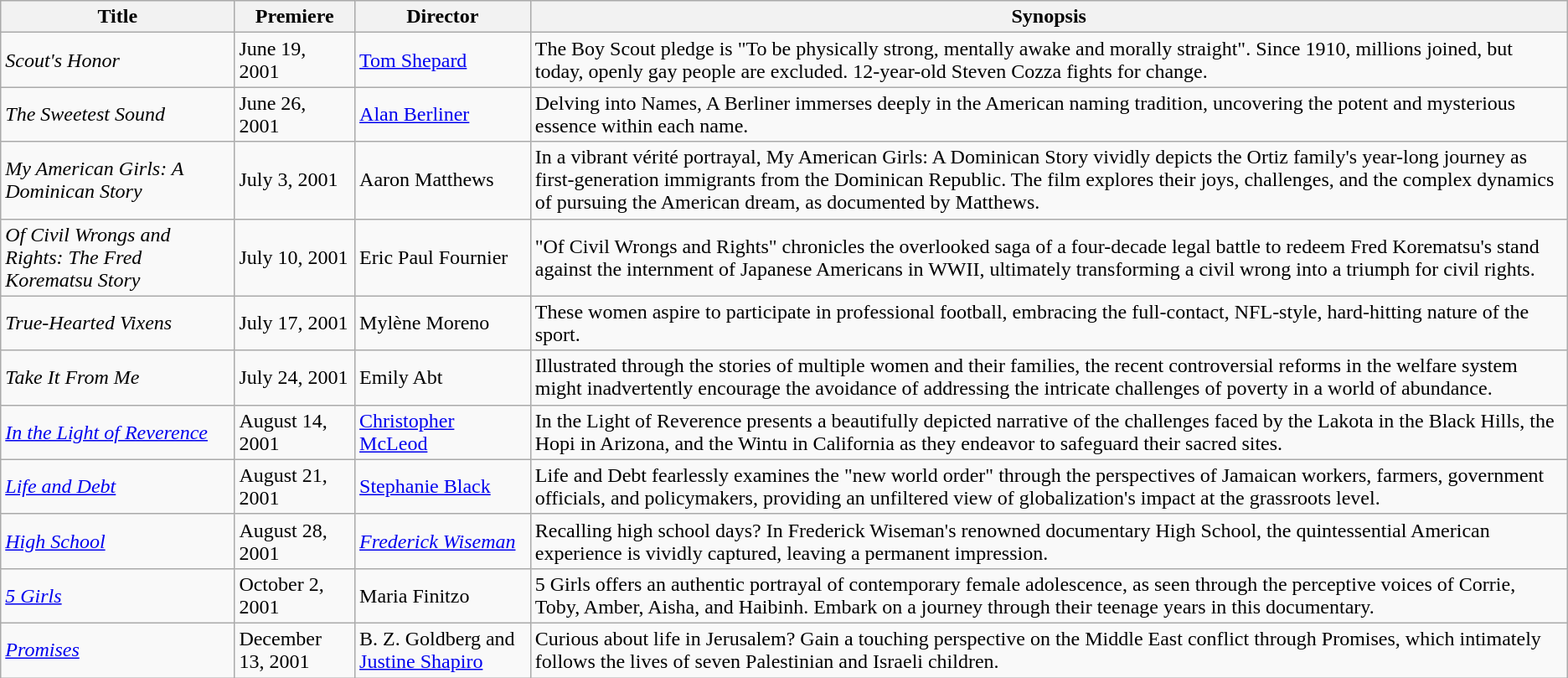<table class="wikitable sortable">
<tr>
<th>Title</th>
<th>Premiere</th>
<th>Director</th>
<th>Synopsis</th>
</tr>
<tr>
<td><em>Scout's Honor</em></td>
<td>June 19, 2001</td>
<td><a href='#'>Tom Shepard</a></td>
<td>The Boy Scout pledge is "To be physically strong, mentally awake and morally straight". Since 1910, millions joined, but today, openly gay people are excluded. 12-year-old Steven Cozza fights for change.</td>
</tr>
<tr>
<td><em>The Sweetest Sound</em></td>
<td>June 26, 2001</td>
<td><a href='#'>Alan Berliner</a></td>
<td>Delving into Names, A Berliner immerses deeply in the American naming tradition, uncovering the potent and mysterious essence within each name.</td>
</tr>
<tr>
<td><em>My American Girls: A Dominican Story</em></td>
<td>July 3, 2001</td>
<td>Aaron Matthews</td>
<td>In a vibrant vérité portrayal, My American Girls: A Dominican Story vividly depicts the Ortiz family's year-long journey as first-generation immigrants from the Dominican Republic. The film explores their joys, challenges, and the complex dynamics of pursuing the American dream, as documented by Matthews.</td>
</tr>
<tr>
<td><em>Of Civil Wrongs and Rights: The Fred Korematsu Story</em></td>
<td>July 10, 2001</td>
<td>Eric Paul Fournier</td>
<td>"Of Civil Wrongs and Rights" chronicles the overlooked saga of a four-decade legal battle to redeem Fred Korematsu's stand against the internment of Japanese Americans in WWII, ultimately transforming a civil wrong into a triumph for civil rights.</td>
</tr>
<tr>
<td><em>True-Hearted Vixens</em></td>
<td>July 17, 2001</td>
<td>Mylène Moreno</td>
<td>These women aspire to participate in professional football, embracing the full-contact, NFL-style, hard-hitting nature of the sport.</td>
</tr>
<tr>
<td><em>Take It From Me</em></td>
<td>July 24, 2001</td>
<td>Emily Abt</td>
<td>Illustrated through the stories of multiple women and their families, the recent controversial reforms in the welfare system might inadvertently encourage the avoidance of addressing the intricate challenges of poverty in a world of abundance.</td>
</tr>
<tr>
<td><em><a href='#'>In the Light of Reverence</a></em></td>
<td>August 14, 2001</td>
<td><a href='#'>Christopher McLeod</a></td>
<td>In the Light of Reverence presents a beautifully depicted narrative of the challenges faced by the Lakota in the Black Hills, the Hopi in Arizona, and the Wintu in California as they endeavor to safeguard their sacred sites.</td>
</tr>
<tr>
<td><em><a href='#'>Life and Debt</a></em></td>
<td>August 21, 2001</td>
<td><a href='#'>Stephanie Black</a></td>
<td>Life and Debt fearlessly examines the "new world order" through the perspectives of Jamaican workers, farmers, government officials, and policymakers, providing an unfiltered view of globalization's impact at the grassroots level.</td>
</tr>
<tr>
<td><em><a href='#'>High School</a></em></td>
<td>August 28, 2001</td>
<td><em><a href='#'>Frederick Wiseman</a></em></td>
<td>Recalling high school days? In Frederick Wiseman's renowned documentary High School, the quintessential American experience is vividly captured, leaving a permanent impression.</td>
</tr>
<tr>
<td><em><a href='#'>5 Girls</a></em></td>
<td>October 2, 2001</td>
<td>Maria Finitzo</td>
<td>5 Girls offers an authentic portrayal of contemporary female adolescence, as seen through the perceptive voices of Corrie, Toby, Amber, Aisha, and Haibinh. Embark on a journey through their teenage years in this documentary.</td>
</tr>
<tr>
<td><em><a href='#'>Promises</a></em></td>
<td>December 13, 2001</td>
<td>B. Z. Goldberg and <a href='#'>Justine Shapiro</a></td>
<td>Curious about life in Jerusalem? Gain a touching perspective on the Middle East conflict through Promises, which intimately follows the lives of seven Palestinian and Israeli children.</td>
</tr>
</table>
